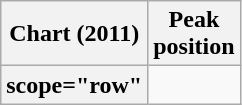<table class="wikitable sortable plainrowheaders">
<tr>
<th scope="col">Chart (2011)</th>
<th scope="col">Peak<br>position</th>
</tr>
<tr>
<th>scope="row"</th>
</tr>
</table>
